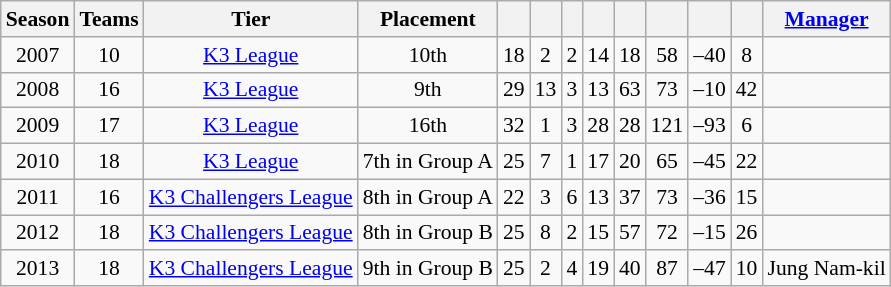<table class="wikitable" style="text-align: center; font-size:90%;">
<tr>
<th>Season</th>
<th>Teams</th>
<th>Tier</th>
<th>Placement</th>
<th></th>
<th></th>
<th></th>
<th></th>
<th></th>
<th></th>
<th></th>
<th></th>
<th><a href='#'>Manager</a></th>
</tr>
<tr>
<td>2007</td>
<td>10</td>
<td><a href='#'>K3 League</a></td>
<td>10th</td>
<td>18</td>
<td>2</td>
<td>2</td>
<td>14</td>
<td>18</td>
<td>58</td>
<td align=right>–40</td>
<td>8</td>
<td align=left></td>
</tr>
<tr>
<td>2008</td>
<td>16</td>
<td><a href='#'>K3 League</a></td>
<td>9th</td>
<td>29</td>
<td>13</td>
<td>3</td>
<td>13</td>
<td>63</td>
<td>73</td>
<td align=right>–10</td>
<td>42</td>
<td align=left></td>
</tr>
<tr>
<td>2009</td>
<td>17</td>
<td><a href='#'>K3 League</a></td>
<td>16th</td>
<td>32</td>
<td>1</td>
<td>3</td>
<td>28</td>
<td>28</td>
<td>121</td>
<td align=right>–93</td>
<td>6</td>
<td align=left></td>
</tr>
<tr>
<td>2010</td>
<td>18</td>
<td><a href='#'>K3 League</a></td>
<td>7th in Group A</td>
<td>25</td>
<td>7</td>
<td>1</td>
<td>17</td>
<td>20</td>
<td>65</td>
<td align=right>–45</td>
<td>22</td>
<td align=left></td>
</tr>
<tr>
<td>2011</td>
<td>16</td>
<td><a href='#'>K3 Challengers League</a></td>
<td>8th in Group A</td>
<td>22</td>
<td>3</td>
<td>6</td>
<td>13</td>
<td>37</td>
<td>73</td>
<td align=right>–36</td>
<td>15</td>
<td align=left></td>
</tr>
<tr>
<td>2012</td>
<td>18</td>
<td><a href='#'>K3 Challengers League</a></td>
<td>8th in Group B</td>
<td>25</td>
<td>8</td>
<td>2</td>
<td>15</td>
<td>57</td>
<td>72</td>
<td align=right>–15</td>
<td>26</td>
<td align=left></td>
</tr>
<tr>
<td>2013</td>
<td>18</td>
<td><a href='#'>K3 Challengers League</a></td>
<td>9th in Group B</td>
<td>25</td>
<td>2</td>
<td>4</td>
<td>19</td>
<td>40</td>
<td>87</td>
<td align=right>–47</td>
<td>10</td>
<td align=left>Jung Nam-kil</td>
</tr>
</table>
